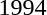<table>
<tr>
<td>1994</td>
<td></td>
<td></td>
<td><br></td>
</tr>
</table>
